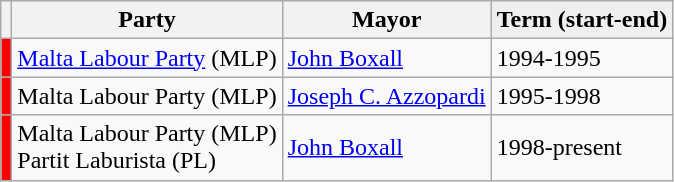<table class="wikitable">
<tr style="font-weight:bold; text-align:center; background-color:#EFEFEF;">
<th style="vertical-align:middle;"></th>
<th style="vertical-align:middle;">Party</th>
<th style="vertical-align:middle;">Mayor</th>
<th style="background-color:#efefef; text-align:left;">Term (start-end)</th>
</tr>
<tr>
<td style="vertical-align:middle; background-color:#fe0000;"></td>
<td style="vertical-align:middle;"><a href='#'>Malta Labour Party</a> (MLP)</td>
<td style="vertical-align:middle;"><a href='#'>John Boxall</a></td>
<td>1994-1995</td>
</tr>
<tr>
<td style="background-color:#FE0000;"></td>
<td>Malta Labour Party (MLP)</td>
<td style="vertical-align:middle;"><a href='#'>Joseph C. Azzopardi</a></td>
<td>1995-1998</td>
</tr>
<tr>
<td style="background-color:#FE0000;"></td>
<td>Malta Labour Party (MLP)<br>Partit Laburista (PL)</td>
<td><a href='#'>John Boxall</a></td>
<td>1998-present</td>
</tr>
</table>
